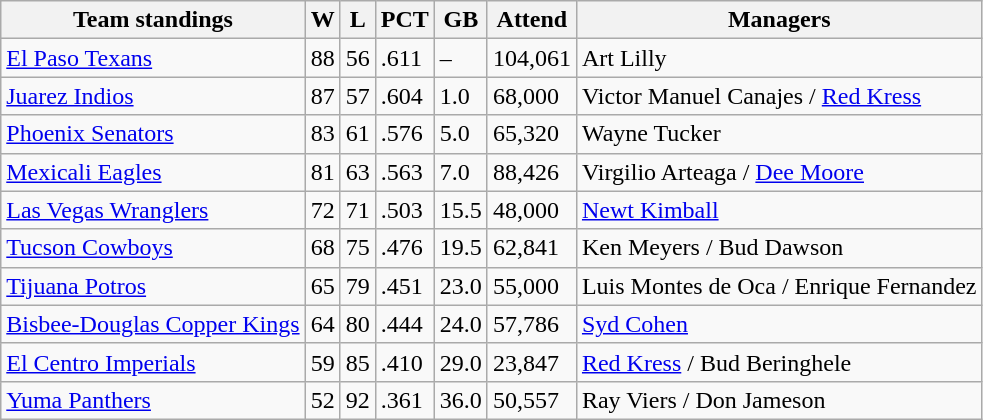<table class="wikitable">
<tr>
<th>Team standings</th>
<th>W</th>
<th>L</th>
<th>PCT</th>
<th>GB</th>
<th>Attend</th>
<th>Managers</th>
</tr>
<tr>
<td><a href='#'>El Paso Texans</a></td>
<td>88</td>
<td>56</td>
<td>.611</td>
<td>–</td>
<td>104,061</td>
<td>Art Lilly</td>
</tr>
<tr>
<td><a href='#'>Juarez Indios</a></td>
<td>87</td>
<td>57</td>
<td>.604</td>
<td>1.0</td>
<td>68,000</td>
<td>Victor Manuel Canajes / <a href='#'>Red Kress</a></td>
</tr>
<tr>
<td><a href='#'>Phoenix Senators</a></td>
<td>83</td>
<td>61</td>
<td>.576</td>
<td>5.0</td>
<td>65,320</td>
<td>Wayne Tucker</td>
</tr>
<tr>
<td><a href='#'>Mexicali Eagles</a></td>
<td>81</td>
<td>63</td>
<td>.563</td>
<td>7.0</td>
<td>88,426</td>
<td>Virgilio Arteaga / <a href='#'>Dee Moore</a></td>
</tr>
<tr>
<td><a href='#'>Las Vegas Wranglers</a></td>
<td>72</td>
<td>71</td>
<td>.503</td>
<td>15.5</td>
<td>48,000</td>
<td><a href='#'>Newt Kimball</a></td>
</tr>
<tr>
<td><a href='#'>Tucson Cowboys</a></td>
<td>68</td>
<td>75</td>
<td>.476</td>
<td>19.5</td>
<td>62,841</td>
<td>Ken Meyers / Bud Dawson</td>
</tr>
<tr>
<td><a href='#'>Tijuana Potros</a></td>
<td>65</td>
<td>79</td>
<td>.451</td>
<td>23.0</td>
<td>55,000</td>
<td>Luis Montes de Oca / Enrique Fernandez</td>
</tr>
<tr>
<td><a href='#'>Bisbee-Douglas Copper Kings</a></td>
<td>64</td>
<td>80</td>
<td>.444</td>
<td>24.0</td>
<td>57,786</td>
<td><a href='#'>Syd Cohen</a></td>
</tr>
<tr>
<td><a href='#'>El Centro Imperials</a></td>
<td>59</td>
<td>85</td>
<td>.410</td>
<td>29.0</td>
<td>23,847</td>
<td><a href='#'>Red Kress</a> / Bud Beringhele</td>
</tr>
<tr>
<td><a href='#'>Yuma Panthers</a></td>
<td>52</td>
<td>92</td>
<td>.361</td>
<td>36.0</td>
<td>50,557</td>
<td>Ray Viers / Don Jameson</td>
</tr>
</table>
